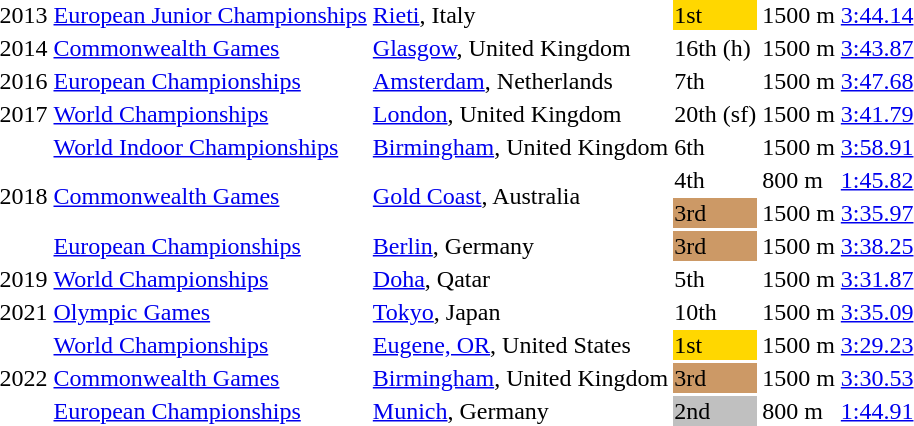<table>
<tr>
<td>2013</td>
<td><a href='#'>European Junior Championships</a></td>
<td><a href='#'>Rieti</a>, Italy</td>
<td bgcolor=gold>1st</td>
<td>1500 m</td>
<td><a href='#'>3:44.14</a></td>
</tr>
<tr>
<td>2014</td>
<td><a href='#'>Commonwealth Games</a></td>
<td><a href='#'>Glasgow</a>, United Kingdom</td>
<td>16th (h)</td>
<td>1500 m</td>
<td><a href='#'>3:43.87</a></td>
</tr>
<tr>
<td>2016</td>
<td><a href='#'>European Championships</a></td>
<td><a href='#'>Amsterdam</a>, Netherlands</td>
<td>7th</td>
<td>1500 m</td>
<td><a href='#'>3:47.68</a></td>
</tr>
<tr>
<td>2017</td>
<td><a href='#'>World Championships</a></td>
<td><a href='#'>London</a>, United Kingdom</td>
<td>20th (sf)</td>
<td>1500 m</td>
<td><a href='#'>3:41.79</a></td>
</tr>
<tr>
<td rowspan=4>2018</td>
<td><a href='#'>World Indoor Championships</a></td>
<td><a href='#'>Birmingham</a>, United Kingdom</td>
<td>6th</td>
<td>1500 m</td>
<td><a href='#'>3:58.91</a></td>
</tr>
<tr>
<td rowspan=2><a href='#'>Commonwealth Games</a></td>
<td rowspan=2><a href='#'>Gold Coast</a>, Australia</td>
<td>4th</td>
<td>800 m</td>
<td><a href='#'>1:45.82</a></td>
</tr>
<tr>
<td bgcolor=cc9966>3rd</td>
<td>1500 m</td>
<td><a href='#'>3:35.97</a></td>
</tr>
<tr>
<td><a href='#'>European Championships</a></td>
<td><a href='#'>Berlin</a>, Germany</td>
<td bgcolor=cc9966>3rd</td>
<td>1500 m</td>
<td><a href='#'>3:38.25</a></td>
</tr>
<tr>
<td>2019</td>
<td><a href='#'>World Championships</a></td>
<td><a href='#'>Doha</a>, Qatar</td>
<td>5th</td>
<td>1500 m</td>
<td><a href='#'>3:31.87</a></td>
</tr>
<tr>
<td>2021</td>
<td><a href='#'>Olympic Games</a></td>
<td><a href='#'>Tokyo</a>, Japan</td>
<td>10th</td>
<td>1500 m</td>
<td><a href='#'>3:35.09</a></td>
</tr>
<tr>
<td rowspan=3>2022</td>
<td><a href='#'>World Championships</a></td>
<td><a href='#'>Eugene, OR</a>, United States</td>
<td bgcolor=gold>1st</td>
<td>1500 m</td>
<td><a href='#'>3:29.23</a></td>
</tr>
<tr>
<td><a href='#'>Commonwealth Games</a></td>
<td><a href='#'>Birmingham</a>, United Kingdom</td>
<td bgcolor=cc9966>3rd</td>
<td>1500 m</td>
<td><a href='#'>3:30.53</a></td>
</tr>
<tr>
<td><a href='#'>European Championships</a></td>
<td><a href='#'>Munich</a>, Germany</td>
<td bgcolor=silver>2nd</td>
<td>800 m</td>
<td><a href='#'>1:44.91</a></td>
</tr>
</table>
